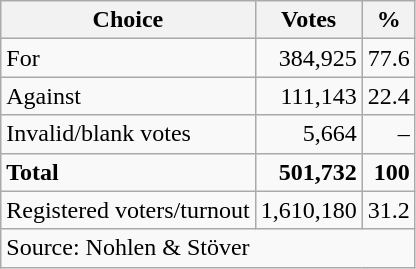<table class=wikitable style=text-align:right>
<tr>
<th>Choice</th>
<th>Votes</th>
<th>%</th>
</tr>
<tr>
<td align=left>For</td>
<td>384,925</td>
<td>77.6</td>
</tr>
<tr>
<td align=left>Against</td>
<td>111,143</td>
<td>22.4</td>
</tr>
<tr>
<td align=left>Invalid/blank votes</td>
<td>5,664</td>
<td>–</td>
</tr>
<tr>
<td align=left><strong>Total</strong></td>
<td><strong>501,732</strong></td>
<td><strong>100</strong></td>
</tr>
<tr>
<td align=left>Registered voters/turnout</td>
<td>1,610,180</td>
<td>31.2</td>
</tr>
<tr>
<td align=left colspan=3>Source: Nohlen & Stöver</td>
</tr>
</table>
